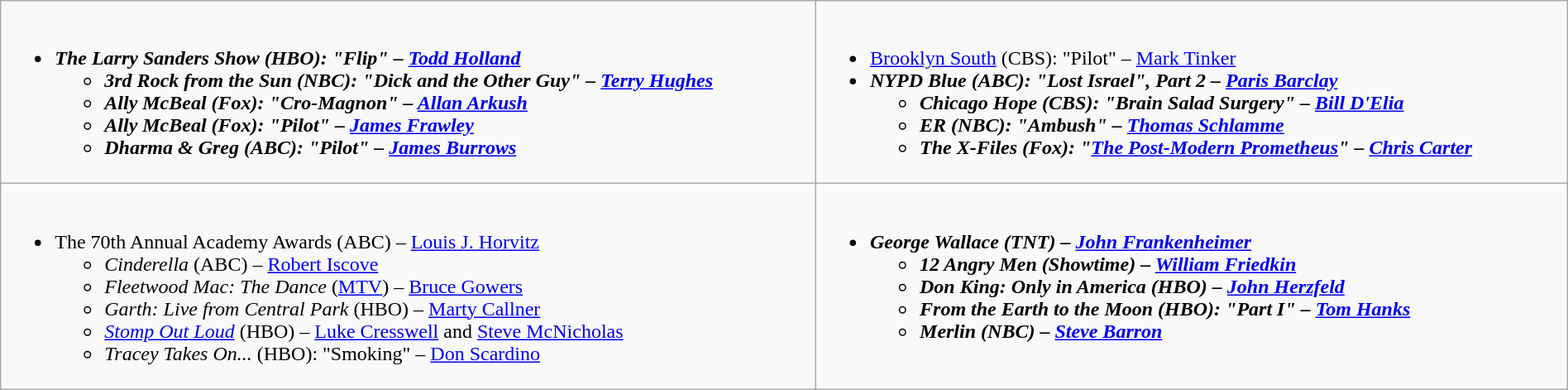<table class="wikitable" width="100%">
<tr>
<td style="vertical-align:top;"><br><ul><li><strong><em>The Larry Sanders Show<em> (HBO): "Flip" – <a href='#'>Todd Holland</a><strong><ul><li></em>3rd Rock from the Sun<em> (NBC): "Dick and the Other Guy" – <a href='#'>Terry Hughes</a></li><li></em>Ally McBeal<em> (Fox): "Cro-Magnon" – <a href='#'>Allan Arkush</a></li><li></em>Ally McBeal<em> (Fox): "Pilot" – <a href='#'>James Frawley</a></li><li></em>Dharma & Greg<em> (ABC): "Pilot" – <a href='#'>James Burrows</a></li></ul></li></ul></td>
<td style="vertical-align:top;"><br><ul><li></em></strong><a href='#'>Brooklyn South</a></em> (CBS): "Pilot" – <a href='#'>Mark Tinker</a></strong></li><li><strong><em>NYPD Blue<em> (ABC): "Lost Israel", Part 2 – <a href='#'>Paris Barclay</a><strong><ul><li></em>Chicago Hope<em> (CBS): "Brain Salad Surgery" – <a href='#'>Bill D'Elia</a></li><li></em>ER<em> (NBC): "Ambush" – <a href='#'>Thomas Schlamme</a></li><li></em>The X-Files<em> (Fox): "<a href='#'>The Post-Modern Prometheus</a>" – <a href='#'>Chris Carter</a></li></ul></li></ul></td>
</tr>
<tr>
<td style="vertical-align:top;"><br><ul><li></em></strong>The 70th Annual Academy Awards</em> (ABC) – <a href='#'>Louis J. Horvitz</a></strong><ul><li><em>Cinderella</em> (ABC) – <a href='#'>Robert Iscove</a></li><li><em>Fleetwood Mac: The Dance</em> (<a href='#'>MTV</a>) – <a href='#'>Bruce Gowers</a></li><li><em>Garth: Live from Central Park</em> (HBO) – <a href='#'>Marty Callner</a></li><li><em><a href='#'>Stomp Out Loud</a></em> (HBO) – <a href='#'>Luke Cresswell</a> and <a href='#'>Steve McNicholas</a></li><li><em>Tracey Takes On...</em> (HBO): "Smoking" – <a href='#'>Don Scardino</a></li></ul></li></ul></td>
<td style="vertical-align:top;"><br><ul><li><strong><em>George Wallace<em> (TNT) – <a href='#'>John Frankenheimer</a><strong><ul><li></em>12 Angry Men<em> (Showtime) – <a href='#'>William Friedkin</a></li><li></em>Don King: Only in America<em> (HBO) – <a href='#'>John Herzfeld</a></li><li></em>From the Earth to the Moon<em> (HBO): "Part I"  – <a href='#'>Tom Hanks</a></li><li></em>Merlin<em> (NBC) – <a href='#'>Steve Barron</a></li></ul></li></ul></td>
</tr>
</table>
